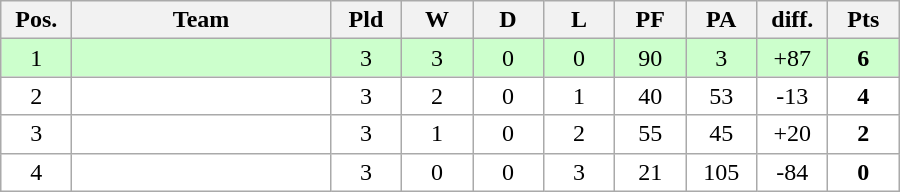<table class="wikitable" style="text-align: center;">
<tr>
<th width=40>Pos.</th>
<th width=165>Team</th>
<th width=40>Pld</th>
<th width=40>W</th>
<th width=40>D</th>
<th width=40>L</th>
<th width=40>PF</th>
<th width=40>PA</th>
<th width=40>diff.</th>
<th width=40>Pts</th>
</tr>
<tr bgcolor=#ccffcc align=center>
<td>1</td>
<td align=left></td>
<td>3</td>
<td>3</td>
<td>0</td>
<td>0</td>
<td>90</td>
<td>3</td>
<td>+87</td>
<td><strong>6</strong></td>
</tr>
<tr bgcolor=#ffffff align=center>
<td>2</td>
<td align=left></td>
<td>3</td>
<td>2</td>
<td>0</td>
<td>1</td>
<td>40</td>
<td>53</td>
<td>-13</td>
<td><strong>4</strong></td>
</tr>
<tr bgcolor=#ffffff align=center>
<td>3</td>
<td align=left></td>
<td>3</td>
<td>1</td>
<td>0</td>
<td>2</td>
<td>55</td>
<td>45</td>
<td>+20</td>
<td><strong>2</strong></td>
</tr>
<tr bgcolor=#ffffff align=center>
<td>4</td>
<td align=left></td>
<td>3</td>
<td>0</td>
<td>0</td>
<td>3</td>
<td>21</td>
<td>105</td>
<td>-84</td>
<td><strong>0</strong></td>
</tr>
</table>
